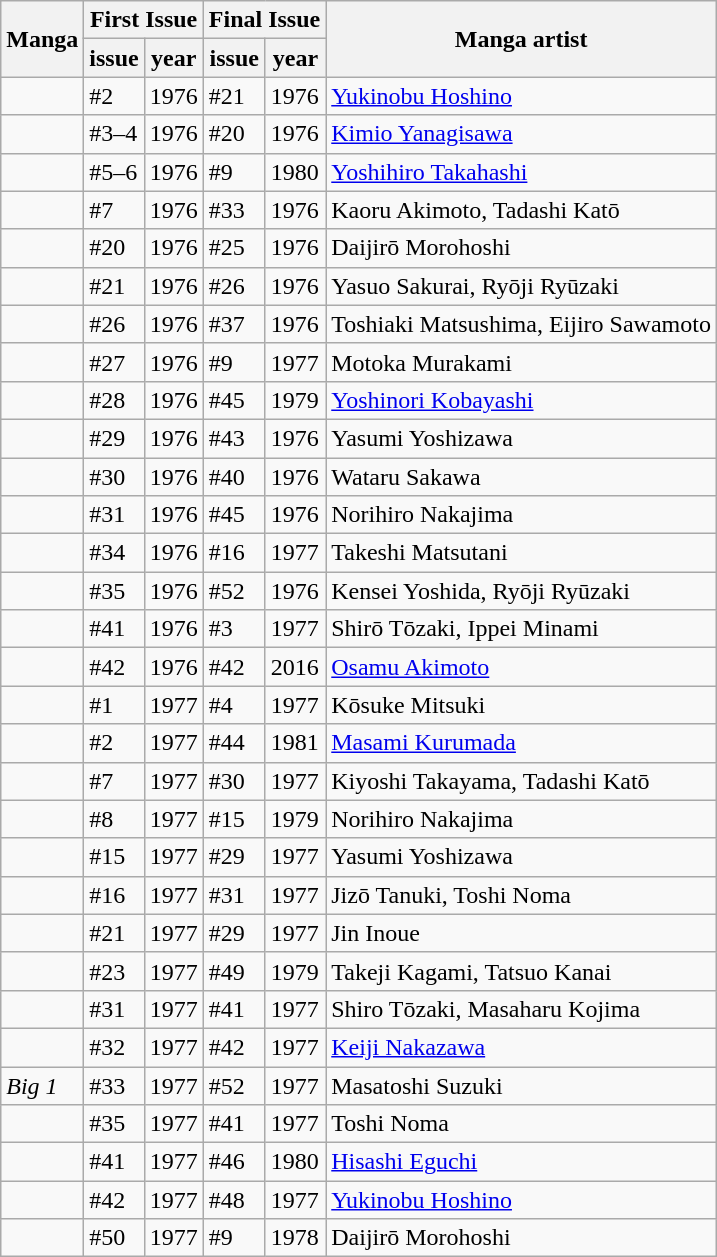<table class="wikitable sortable">
<tr>
<th rowspan="2" scope="col">Manga</th>
<th colspan="2" scope="col">First Issue</th>
<th colspan="2" scope="col">Final Issue</th>
<th rowspan="2" scope="col">Manga artist</th>
</tr>
<tr>
<th scope="col">issue</th>
<th scope="col">year</th>
<th scope="col">issue</th>
<th scope="col">year</th>
</tr>
<tr>
<td></td>
<td>#2</td>
<td>1976</td>
<td>#21</td>
<td>1976</td>
<td><a href='#'>Yukinobu Hoshino</a></td>
</tr>
<tr>
<td></td>
<td>#3–4</td>
<td>1976</td>
<td>#20</td>
<td>1976</td>
<td><a href='#'>Kimio Yanagisawa</a></td>
</tr>
<tr>
<td></td>
<td>#5–6</td>
<td>1976</td>
<td>#9</td>
<td>1980</td>
<td><a href='#'>Yoshihiro Takahashi</a></td>
</tr>
<tr>
<td></td>
<td>#7</td>
<td>1976</td>
<td>#33</td>
<td>1976</td>
<td>Kaoru Akimoto, Tadashi Katō</td>
</tr>
<tr>
<td></td>
<td>#20</td>
<td>1976</td>
<td>#25</td>
<td>1976</td>
<td>Daijirō Morohoshi</td>
</tr>
<tr>
<td></td>
<td>#21</td>
<td>1976</td>
<td>#26</td>
<td>1976</td>
<td>Yasuo Sakurai, Ryōji Ryūzaki</td>
</tr>
<tr>
<td></td>
<td>#26</td>
<td>1976</td>
<td>#37</td>
<td>1976</td>
<td>Toshiaki Matsushima, Eijiro Sawamoto</td>
</tr>
<tr>
<td></td>
<td>#27</td>
<td>1976</td>
<td>#9</td>
<td>1977</td>
<td>Motoka Murakami</td>
</tr>
<tr>
<td></td>
<td>#28</td>
<td>1976</td>
<td>#45</td>
<td>1979</td>
<td><a href='#'>Yoshinori Kobayashi</a></td>
</tr>
<tr>
<td></td>
<td>#29</td>
<td>1976</td>
<td>#43</td>
<td>1976</td>
<td>Yasumi Yoshizawa</td>
</tr>
<tr>
<td></td>
<td>#30</td>
<td>1976</td>
<td>#40</td>
<td>1976</td>
<td>Wataru Sakawa</td>
</tr>
<tr>
<td></td>
<td>#31</td>
<td>1976</td>
<td>#45</td>
<td>1976</td>
<td>Norihiro Nakajima</td>
</tr>
<tr>
<td></td>
<td>#34</td>
<td>1976</td>
<td>#16</td>
<td>1977</td>
<td>Takeshi Matsutani</td>
</tr>
<tr>
<td></td>
<td>#35</td>
<td>1976</td>
<td>#52</td>
<td>1976</td>
<td>Kensei Yoshida, Ryōji Ryūzaki</td>
</tr>
<tr>
<td></td>
<td>#41</td>
<td>1976</td>
<td>#3</td>
<td>1977</td>
<td>Shirō Tōzaki, Ippei Minami</td>
</tr>
<tr>
<td></td>
<td>#42</td>
<td>1976</td>
<td>#42</td>
<td>2016</td>
<td><a href='#'>Osamu Akimoto</a></td>
</tr>
<tr>
<td></td>
<td>#1</td>
<td>1977</td>
<td>#4</td>
<td>1977</td>
<td>Kōsuke Mitsuki</td>
</tr>
<tr>
<td></td>
<td>#2</td>
<td>1977</td>
<td>#44</td>
<td>1981</td>
<td><a href='#'>Masami Kurumada</a></td>
</tr>
<tr>
<td></td>
<td>#7</td>
<td>1977</td>
<td>#30</td>
<td>1977</td>
<td>Kiyoshi Takayama, Tadashi Katō</td>
</tr>
<tr>
<td></td>
<td>#8</td>
<td>1977</td>
<td>#15</td>
<td>1979</td>
<td>Norihiro Nakajima</td>
</tr>
<tr>
<td></td>
<td>#15</td>
<td>1977</td>
<td>#29</td>
<td>1977</td>
<td>Yasumi Yoshizawa</td>
</tr>
<tr>
<td></td>
<td>#16</td>
<td>1977</td>
<td>#31</td>
<td>1977</td>
<td>Jizō Tanuki, Toshi Noma</td>
</tr>
<tr>
<td></td>
<td>#21</td>
<td>1977</td>
<td>#29</td>
<td>1977</td>
<td>Jin Inoue</td>
</tr>
<tr>
<td></td>
<td>#23</td>
<td>1977</td>
<td>#49</td>
<td>1979</td>
<td>Takeji Kagami, Tatsuo Kanai</td>
</tr>
<tr>
<td></td>
<td>#31</td>
<td>1977</td>
<td>#41</td>
<td>1977</td>
<td>Shiro Tōzaki, Masaharu Kojima</td>
</tr>
<tr>
<td></td>
<td>#32</td>
<td>1977</td>
<td>#42</td>
<td>1977</td>
<td><a href='#'>Keiji Nakazawa</a></td>
</tr>
<tr>
<td><em>Big 1</em></td>
<td>#33</td>
<td>1977</td>
<td>#52</td>
<td>1977</td>
<td>Masatoshi Suzuki</td>
</tr>
<tr>
<td></td>
<td>#35</td>
<td>1977</td>
<td>#41</td>
<td>1977</td>
<td>Toshi Noma</td>
</tr>
<tr>
<td></td>
<td>#41</td>
<td>1977</td>
<td>#46</td>
<td>1980</td>
<td><a href='#'>Hisashi Eguchi</a></td>
</tr>
<tr>
<td></td>
<td>#42</td>
<td>1977</td>
<td>#48</td>
<td>1977</td>
<td><a href='#'>Yukinobu Hoshino</a></td>
</tr>
<tr>
<td></td>
<td>#50</td>
<td>1977</td>
<td>#9</td>
<td>1978</td>
<td>Daijirō Morohoshi</td>
</tr>
</table>
